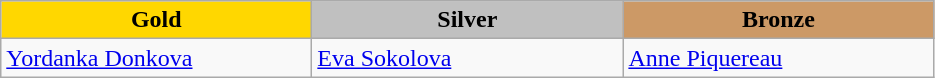<table class="wikitable" style="text-align:left">
<tr align="center">
<td width=200 bgcolor=gold><strong>Gold</strong></td>
<td width=200 bgcolor=silver><strong>Silver</strong></td>
<td width=200 bgcolor=CC9966><strong>Bronze</strong></td>
</tr>
<tr>
<td><a href='#'>Yordanka Donkova</a><br><em></em></td>
<td><a href='#'>Eva Sokolova</a><br><em></em></td>
<td><a href='#'>Anne Piquereau</a><br><em></em></td>
</tr>
</table>
